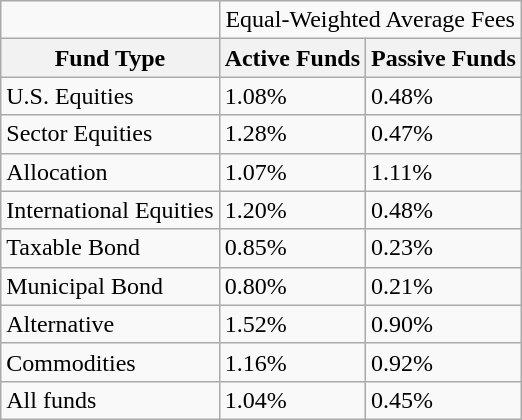<table class="wikitable sortable">
<tr>
<td></td>
<td colspan=2 align=center>Equal-Weighted Average Fees</td>
</tr>
<tr>
<th scope="col">Fund Type</th>
<th scope="col">Active Funds</th>
<th scope="col">Passive Funds</th>
</tr>
<tr>
<td>U.S. Equities</td>
<td>1.08%</td>
<td>0.48%</td>
</tr>
<tr>
<td>Sector Equities</td>
<td>1.28%</td>
<td>0.47%</td>
</tr>
<tr>
<td>Allocation</td>
<td>1.07%</td>
<td>1.11%</td>
</tr>
<tr>
<td>International Equities</td>
<td>1.20%</td>
<td>0.48%</td>
</tr>
<tr>
<td>Taxable Bond</td>
<td>0.85%</td>
<td>0.23%</td>
</tr>
<tr>
<td>Municipal Bond</td>
<td>0.80%</td>
<td>0.21%</td>
</tr>
<tr>
<td>Alternative</td>
<td>1.52%</td>
<td>0.90%</td>
</tr>
<tr>
<td>Commodities</td>
<td>1.16%</td>
<td>0.92%</td>
</tr>
<tr>
<td>All funds</td>
<td>1.04%</td>
<td>0.45%</td>
</tr>
</table>
